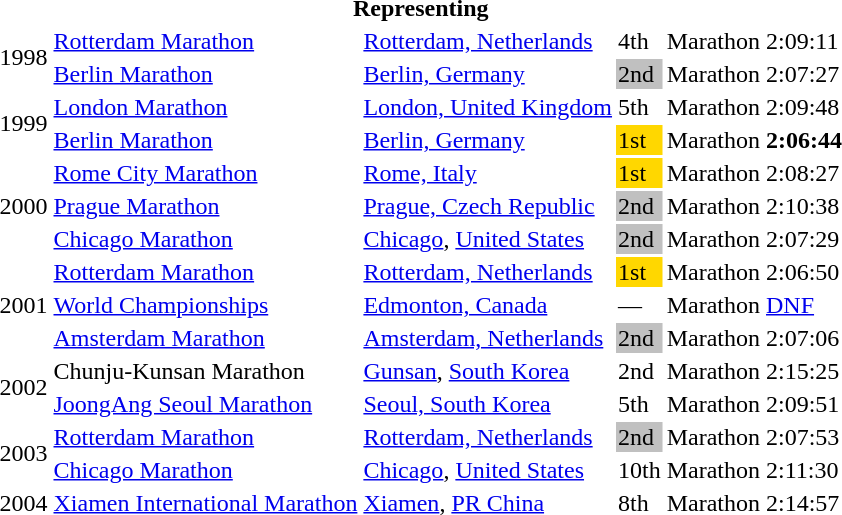<table>
<tr>
<th colspan="6">Representing </th>
</tr>
<tr>
<td rowspan=2>1998</td>
<td><a href='#'>Rotterdam Marathon</a></td>
<td><a href='#'>Rotterdam, Netherlands</a></td>
<td>4th</td>
<td>Marathon</td>
<td>2:09:11</td>
</tr>
<tr>
<td><a href='#'>Berlin Marathon</a></td>
<td><a href='#'>Berlin, Germany</a></td>
<td bgcolor="silver">2nd</td>
<td>Marathon</td>
<td>2:07:27</td>
</tr>
<tr>
<td rowspan=2>1999</td>
<td><a href='#'>London Marathon</a></td>
<td><a href='#'>London, United Kingdom</a></td>
<td>5th</td>
<td>Marathon</td>
<td>2:09:48</td>
</tr>
<tr>
<td><a href='#'>Berlin Marathon</a></td>
<td><a href='#'>Berlin, Germany</a></td>
<td bgcolor="gold">1st</td>
<td>Marathon</td>
<td><strong>2:06:44</strong></td>
</tr>
<tr>
<td rowspan=3>2000</td>
<td><a href='#'>Rome City Marathon</a></td>
<td><a href='#'>Rome, Italy</a></td>
<td bgcolor="gold">1st</td>
<td>Marathon</td>
<td>2:08:27</td>
</tr>
<tr>
<td><a href='#'>Prague Marathon</a></td>
<td><a href='#'>Prague, Czech Republic</a></td>
<td bgcolor="silver">2nd</td>
<td>Marathon</td>
<td>2:10:38</td>
</tr>
<tr>
<td><a href='#'>Chicago Marathon</a></td>
<td><a href='#'>Chicago</a>, <a href='#'>United States</a></td>
<td bgcolor="silver">2nd</td>
<td>Marathon</td>
<td>2:07:29</td>
</tr>
<tr>
<td rowspan=3>2001</td>
<td><a href='#'>Rotterdam Marathon</a></td>
<td><a href='#'>Rotterdam, Netherlands</a></td>
<td bgcolor="gold">1st</td>
<td>Marathon</td>
<td>2:06:50</td>
</tr>
<tr>
<td><a href='#'>World Championships</a></td>
<td><a href='#'>Edmonton, Canada</a></td>
<td>—</td>
<td>Marathon</td>
<td><a href='#'>DNF</a></td>
</tr>
<tr>
<td><a href='#'>Amsterdam Marathon</a></td>
<td><a href='#'>Amsterdam, Netherlands</a></td>
<td bgcolor="silver">2nd</td>
<td>Marathon</td>
<td>2:07:06</td>
</tr>
<tr>
<td rowspan=2>2002</td>
<td>Chunju-Kunsan Marathon</td>
<td><a href='#'>Gunsan</a>, <a href='#'>South Korea</a></td>
<td>2nd</td>
<td>Marathon</td>
<td>2:15:25</td>
</tr>
<tr>
<td><a href='#'>JoongAng Seoul Marathon</a></td>
<td><a href='#'>Seoul, South Korea</a></td>
<td>5th</td>
<td>Marathon</td>
<td>2:09:51</td>
</tr>
<tr>
<td rowspan=2>2003</td>
<td><a href='#'>Rotterdam Marathon</a></td>
<td><a href='#'>Rotterdam, Netherlands</a></td>
<td bgcolor="silver">2nd</td>
<td>Marathon</td>
<td>2:07:53</td>
</tr>
<tr>
<td><a href='#'>Chicago Marathon</a></td>
<td><a href='#'>Chicago</a>, <a href='#'>United States</a></td>
<td>10th</td>
<td>Marathon</td>
<td>2:11:30</td>
</tr>
<tr>
<td>2004</td>
<td><a href='#'>Xiamen International Marathon</a></td>
<td><a href='#'>Xiamen</a>, <a href='#'>PR China</a></td>
<td>8th</td>
<td>Marathon</td>
<td>2:14:57</td>
</tr>
</table>
